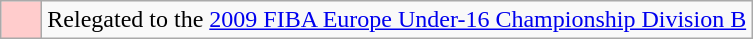<table class="wikitable">
<tr>
<td bgcolor=#ffcccc width=20px></td>
<td>Relegated to the <a href='#'>2009 FIBA Europe Under-16 Championship Division B</a></td>
</tr>
</table>
